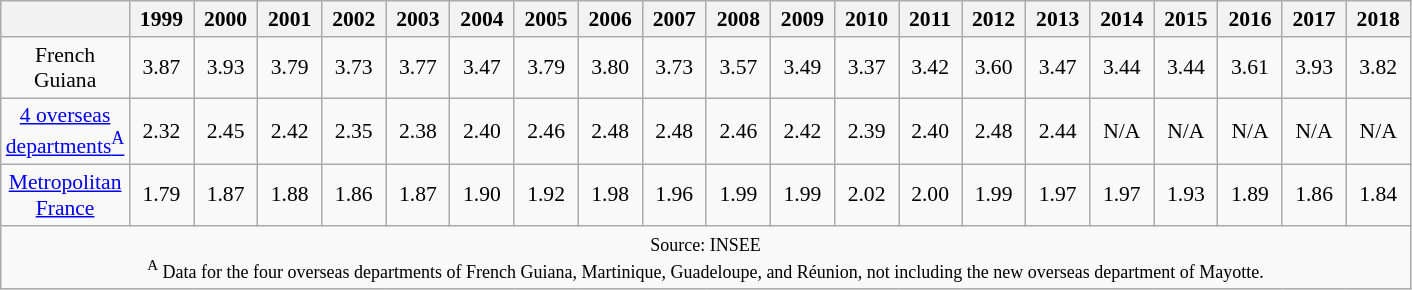<table class="wikitable" style="font-size: 0.9em; width:50%">
<tr>
<th></th>
<th> 1999 </th>
<th> 2000 </th>
<th> 2001 </th>
<th> 2002 </th>
<th> 2003 </th>
<th> 2004 </th>
<th> 2005 </th>
<th> 2006 </th>
<th> 2007 </th>
<th> 2008 </th>
<th> 2009 </th>
<th> 2010 </th>
<th> 2011 </th>
<th> 2012 </th>
<th> 2013 </th>
<th> 2014 </th>
<th> 2015 </th>
<th> 2016 </th>
<th> 2017 </th>
<th> 2018 </th>
</tr>
<tr>
<td align=center>French Guiana</td>
<td align=center>3.87</td>
<td align=center>3.93</td>
<td align=center>3.79</td>
<td align=center>3.73</td>
<td align=center>3.77</td>
<td align=center>3.47</td>
<td align=center>3.79</td>
<td align=center>3.80</td>
<td align=center>3.73</td>
<td align=center>3.57</td>
<td align=center>3.49</td>
<td align=center>3.37</td>
<td align=center>3.42</td>
<td align=center>3.60</td>
<td align=center>3.47</td>
<td align=center>3.44</td>
<td align=center>3.44</td>
<td align=center>3.61</td>
<td align=center>3.93</td>
<td align=center>3.82</td>
</tr>
<tr>
<td align=center><a href='#'>4 overseas departments<sup>A</sup></a></td>
<td align=center>2.32</td>
<td align=center>2.45</td>
<td align=center>2.42</td>
<td align=center>2.35</td>
<td align=center>2.38</td>
<td align=center>2.40</td>
<td align=center>2.46</td>
<td align=center>2.48</td>
<td align=center>2.48</td>
<td align=center>2.46</td>
<td align=center>2.42</td>
<td align=center>2.39</td>
<td align=center>2.40</td>
<td align=center>2.48</td>
<td align=center>2.44</td>
<td align=center>N/A</td>
<td align=center>N/A</td>
<td align=center>N/A</td>
<td align=center>N/A</td>
<td align=center>N/A</td>
</tr>
<tr>
<td align=center><a href='#'>Metropolitan France</a></td>
<td align=center>1.79</td>
<td align=center>1.87</td>
<td align=center>1.88</td>
<td align=center>1.86</td>
<td align=center>1.87</td>
<td align=center>1.90</td>
<td align=center>1.92</td>
<td align=center>1.98</td>
<td align=center>1.96</td>
<td align=center>1.99</td>
<td align=center>1.99</td>
<td align=center>2.02</td>
<td align=center>2.00</td>
<td align=center>1.99</td>
<td align=center>1.97</td>
<td align=center>1.97</td>
<td align=center>1.93</td>
<td align=center>1.89</td>
<td align=center>1.86</td>
<td align=center>1.84</td>
</tr>
<tr>
<td colspan=21 align=center><small>Source: INSEE<br><sup>A</sup> Data for the four overseas departments of French Guiana, Martinique, Guadeloupe, and Réunion, not including the new overseas department of Mayotte.</small></td>
</tr>
</table>
